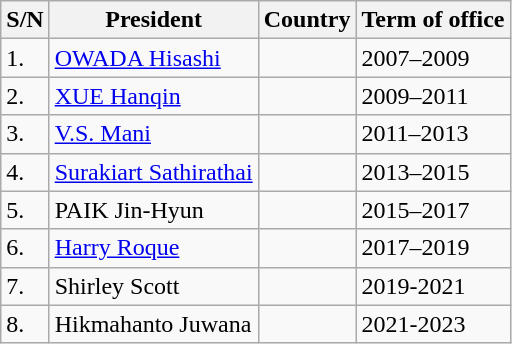<table class="wikitable">
<tr>
<th>S/N</th>
<th>President</th>
<th>Country</th>
<th>Term of office</th>
</tr>
<tr>
<td>1.</td>
<td><a href='#'>OWADA Hisashi</a></td>
<td></td>
<td>2007–2009</td>
</tr>
<tr>
<td>2.</td>
<td><a href='#'>XUE Hanqin</a></td>
<td></td>
<td>2009–2011</td>
</tr>
<tr>
<td>3.</td>
<td><a href='#'>V.S. Mani</a></td>
<td></td>
<td>2011–2013</td>
</tr>
<tr>
<td>4.</td>
<td><a href='#'>Surakiart Sathirathai</a></td>
<td></td>
<td>2013–2015</td>
</tr>
<tr>
<td>5.</td>
<td>PAIK Jin-Hyun</td>
<td></td>
<td>2015–2017</td>
</tr>
<tr>
<td>6.</td>
<td><a href='#'>Harry Roque</a></td>
<td></td>
<td>2017–2019</td>
</tr>
<tr>
<td>7.</td>
<td>Shirley Scott</td>
<td></td>
<td>2019-2021</td>
</tr>
<tr>
<td>8.</td>
<td>Hikmahanto Juwana</td>
<td></td>
<td>2021-2023</td>
</tr>
</table>
